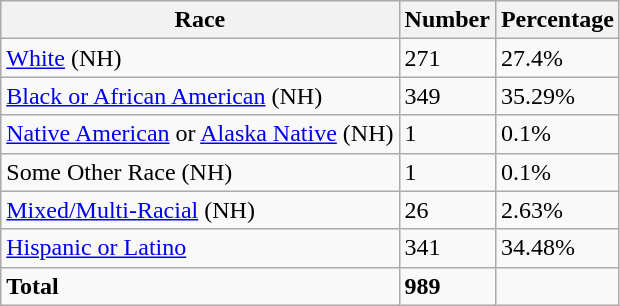<table class="wikitable">
<tr>
<th>Race</th>
<th>Number</th>
<th>Percentage</th>
</tr>
<tr>
<td><a href='#'>White</a> (NH)</td>
<td>271</td>
<td>27.4%</td>
</tr>
<tr>
<td><a href='#'>Black or African American</a> (NH)</td>
<td>349</td>
<td>35.29%</td>
</tr>
<tr>
<td><a href='#'>Native American</a> or <a href='#'>Alaska Native</a> (NH)</td>
<td>1</td>
<td>0.1%</td>
</tr>
<tr>
<td>Some Other Race (NH)</td>
<td>1</td>
<td>0.1%</td>
</tr>
<tr>
<td><a href='#'>Mixed/Multi-Racial</a> (NH)</td>
<td>26</td>
<td>2.63%</td>
</tr>
<tr>
<td><a href='#'>Hispanic or Latino</a></td>
<td>341</td>
<td>34.48%</td>
</tr>
<tr>
<td><strong>Total</strong></td>
<td><strong>989</strong></td>
<td></td>
</tr>
</table>
